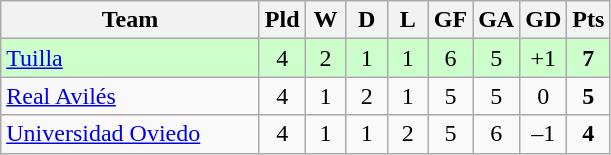<table class="wikitable" style="text-align: center;">
<tr>
<th width=165>Team</th>
<th width=20>Pld</th>
<th width=20>W</th>
<th width=20>D</th>
<th width=20>L</th>
<th width=20>GF</th>
<th width=20>GA</th>
<th width=20>GD</th>
<th width=20>Pts</th>
</tr>
<tr bgcolor=#ccffcc>
<td align=left><a href='#'>Tuilla</a></td>
<td>4</td>
<td>2</td>
<td>1</td>
<td>1</td>
<td>6</td>
<td>5</td>
<td>+1</td>
<td><strong>7</strong></td>
</tr>
<tr>
<td align=left><a href='#'>Real Avilés</a></td>
<td>4</td>
<td>1</td>
<td>2</td>
<td>1</td>
<td>5</td>
<td>5</td>
<td>0</td>
<td><strong>5</strong></td>
</tr>
<tr>
<td align=left><a href='#'>Universidad Oviedo</a></td>
<td>4</td>
<td>1</td>
<td>1</td>
<td>2</td>
<td>5</td>
<td>6</td>
<td>–1</td>
<td><strong>4</strong></td>
</tr>
</table>
